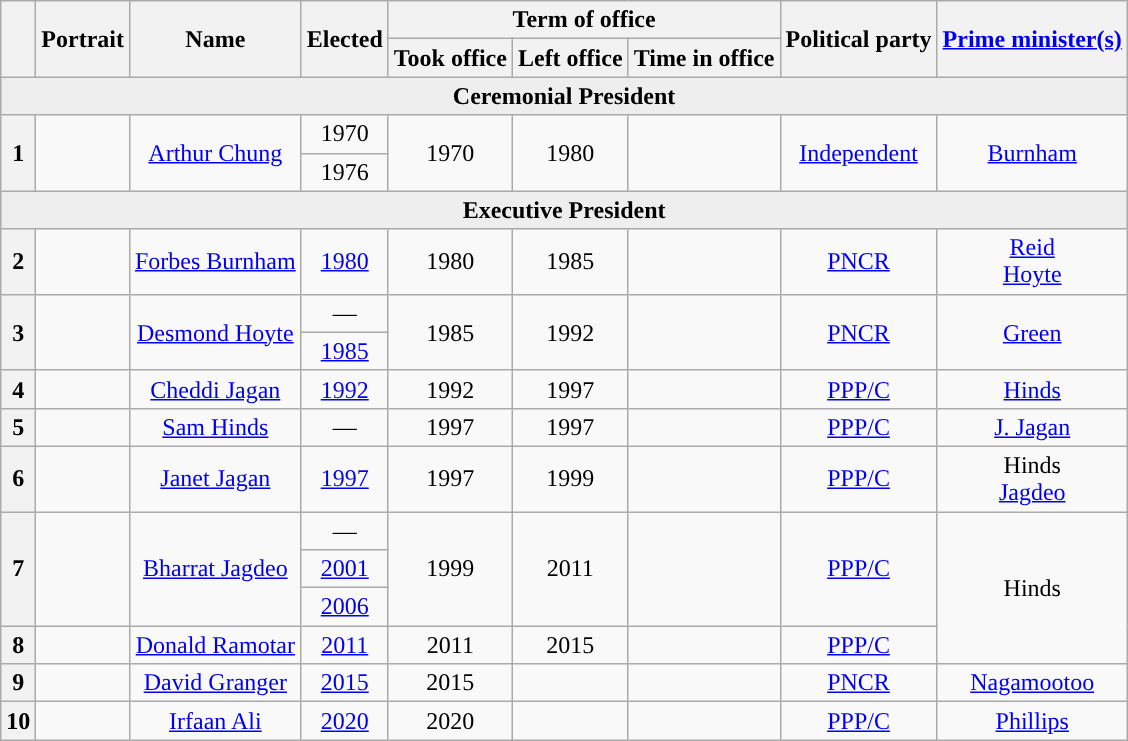<table class="wikitable" style="text-align:center">
<tr>
<th rowspan="2"></th>
<th rowspan="2">Portrait</th>
<th rowspan="2">Name<br></th>
<th rowspan="2">Elected</th>
<th colspan="3">Term of office</th>
<th rowspan="2">Political party<br></th>
<th rowspan="2"><a href='#'>Prime minister(s)</a></th>
</tr>
<tr>
<th>Took office</th>
<th>Left office</th>
<th>Time in office</th>
</tr>
<tr bgcolor="#EEEEEE">
<td colspan="9"><strong>Ceremonial President</strong></td>
</tr>
<tr>
<th rowspan="2" style="background:">1</th>
<td rowspan="2"></td>
<td rowspan="2"><a href='#'>Arthur Chung</a><br></td>
<td>1970</td>
<td rowspan="2"> 1970</td>
<td rowspan="2"> 1980</td>
<td rowspan="2"></td>
<td rowspan="2"><a href='#'>Independent</a></td>
<td rowspan="2"><a href='#'>Burnham</a></td>
</tr>
<tr>
<td>1976</td>
</tr>
<tr bgcolor="#EEEEEE">
<td colspan="9"><strong>Executive President</strong></td>
</tr>
<tr>
<th style="background:">2</th>
<td></td>
<td><a href='#'>Forbes Burnham</a><br></td>
<td><a href='#'>1980</a></td>
<td> 1980</td>
<td> 1985</td>
<td></td>
<td><a href='#'>PNCR</a></td>
<td><a href='#'>Reid</a><br><a href='#'>Hoyte</a></td>
</tr>
<tr>
<th rowspan="2" style="background:">3</th>
<td rowspan="2"></td>
<td rowspan="2"><a href='#'>Desmond Hoyte</a><br></td>
<td>—</td>
<td rowspan="2"> 1985</td>
<td rowspan="2"> 1992</td>
<td rowspan="2"></td>
<td rowspan="2"><a href='#'>PNCR</a></td>
<td rowspan="2"><a href='#'>Green</a></td>
</tr>
<tr>
<td><a href='#'>1985</a></td>
</tr>
<tr>
<th style="background:">4</th>
<td></td>
<td><a href='#'>Cheddi Jagan</a><br></td>
<td><a href='#'>1992</a></td>
<td> 1992</td>
<td> 1997</td>
<td></td>
<td><a href='#'>PPP/C</a></td>
<td><a href='#'>Hinds</a></td>
</tr>
<tr>
<th style="background:">5</th>
<td></td>
<td><a href='#'>Sam Hinds</a><br></td>
<td>—</td>
<td> 1997</td>
<td> 1997</td>
<td></td>
<td><a href='#'>PPP/C</a></td>
<td><a href='#'>J. Jagan</a></td>
</tr>
<tr>
<th style="background:">6</th>
<td></td>
<td><a href='#'>Janet Jagan</a><br></td>
<td><a href='#'>1997</a></td>
<td> 1997</td>
<td> 1999<br></td>
<td></td>
<td><a href='#'>PPP/C</a></td>
<td>Hinds<br><a href='#'>Jagdeo</a></td>
</tr>
<tr>
<th rowspan="3" style="background:">7</th>
<td rowspan="3"></td>
<td rowspan="3"><a href='#'>Bharrat Jagdeo</a><br></td>
<td>—</td>
<td rowspan="3"> 1999</td>
<td rowspan="3"> 2011</td>
<td rowspan="3"></td>
<td rowspan="3"><a href='#'>PPP/C</a></td>
<td rowspan="4">Hinds</td>
</tr>
<tr>
<td><a href='#'>2001</a></td>
</tr>
<tr>
<td><a href='#'>2006</a></td>
</tr>
<tr>
<th style="background:">8</th>
<td></td>
<td><a href='#'>Donald Ramotar</a><br></td>
<td><a href='#'>2011</a></td>
<td> 2011</td>
<td> 2015</td>
<td></td>
<td><a href='#'>PPP/C</a></td>
</tr>
<tr>
<th style="background:">9</th>
<td></td>
<td><a href='#'>David Granger</a><br></td>
<td><a href='#'>2015</a></td>
<td> 2015</td>
<td></td>
<td></td>
<td><a href='#'>PNCR</a><br></td>
<td><a href='#'>Nagamootoo</a></td>
</tr>
<tr>
<th style="background:">10</th>
<td></td>
<td><a href='#'>Irfaan Ali</a><br></td>
<td><a href='#'>2020</a></td>
<td> 2020</td>
<td></td>
<td></td>
<td><a href='#'>PPP/C</a></td>
<td><a href='#'>Phillips</a></td>
</tr>
</table>
